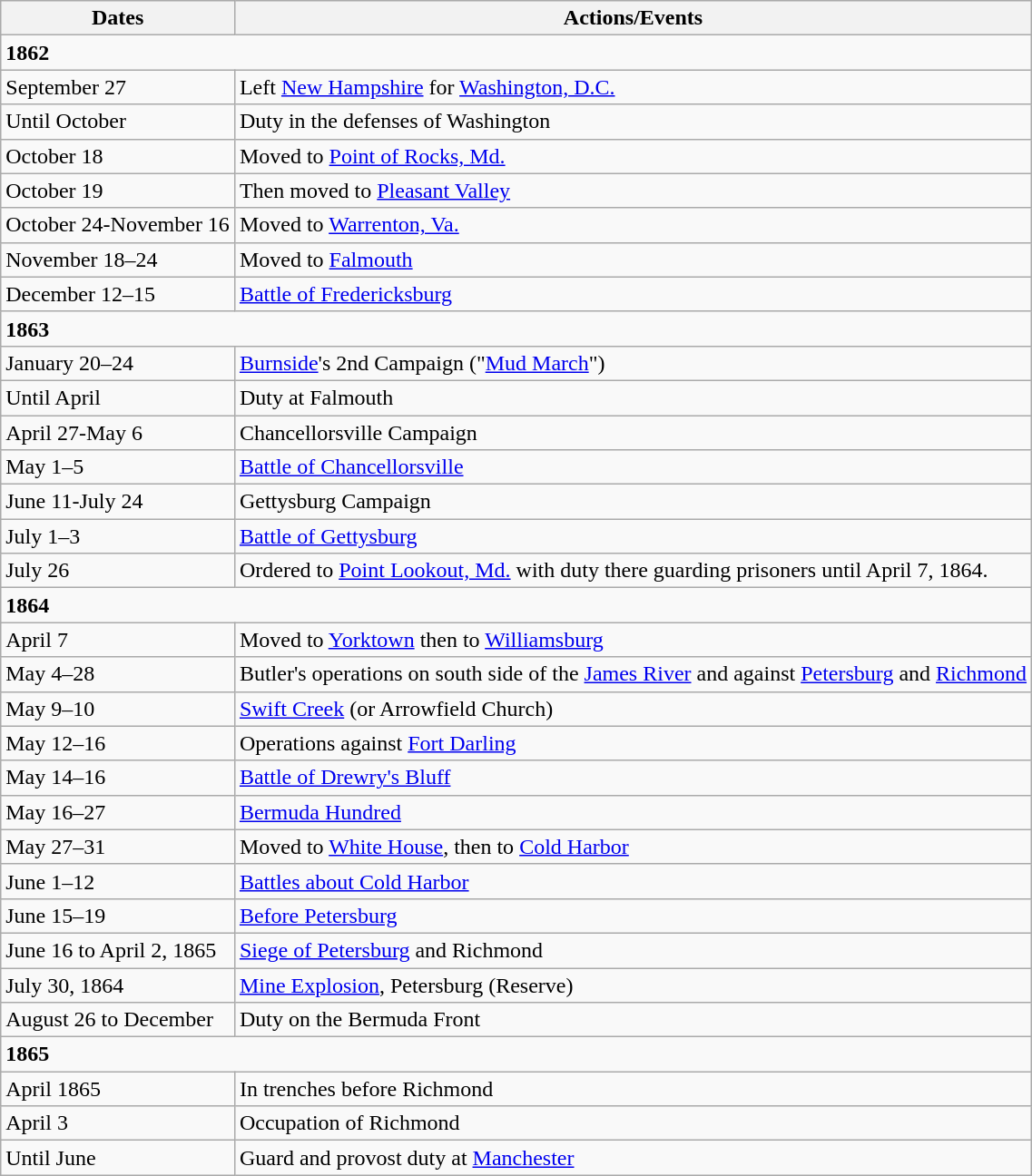<table class="wikitable">
<tr>
<th>Dates</th>
<th>Actions/Events</th>
</tr>
<tr>
<td colspan=2><strong>1862</strong></td>
</tr>
<tr>
<td>September 27</td>
<td>Left <a href='#'>New Hampshire</a> for <a href='#'>Washington, D.C.</a></td>
</tr>
<tr>
<td>Until October</td>
<td>Duty in the defenses of Washington</td>
</tr>
<tr>
<td>October 18</td>
<td>Moved to <a href='#'>Point of Rocks, Md.</a></td>
</tr>
<tr>
<td>October 19</td>
<td>Then moved to <a href='#'>Pleasant Valley</a></td>
</tr>
<tr>
<td>October 24-November 16</td>
<td>Moved to <a href='#'>Warrenton, Va.</a></td>
</tr>
<tr>
<td>November 18–24</td>
<td>Moved to <a href='#'>Falmouth</a></td>
</tr>
<tr>
<td>December 12–15</td>
<td><a href='#'>Battle of Fredericksburg</a></td>
</tr>
<tr>
<td colspan=2><strong>1863</strong></td>
</tr>
<tr>
<td>January 20–24</td>
<td><a href='#'>Burnside</a>'s 2nd Campaign ("<a href='#'>Mud March</a>")</td>
</tr>
<tr>
<td>Until April</td>
<td>Duty at Falmouth</td>
</tr>
<tr>
<td>April 27-May 6</td>
<td>Chancellorsville Campaign</td>
</tr>
<tr>
<td>May 1–5</td>
<td><a href='#'>Battle of Chancellorsville</a></td>
</tr>
<tr>
<td>June 11-July 24</td>
<td>Gettysburg Campaign</td>
</tr>
<tr>
<td>July 1–3</td>
<td><a href='#'>Battle of Gettysburg</a></td>
</tr>
<tr>
<td>July 26</td>
<td>Ordered to <a href='#'>Point Lookout, Md.</a> with duty there guarding prisoners until April 7, 1864.</td>
</tr>
<tr>
<td colspan =2><strong>1864</strong></td>
</tr>
<tr>
<td>April 7</td>
<td>Moved to <a href='#'>Yorktown</a> then to <a href='#'>Williamsburg</a></td>
</tr>
<tr>
<td>May 4–28</td>
<td>Butler's operations on south side of the <a href='#'>James River</a> and against <a href='#'>Petersburg</a> and <a href='#'>Richmond</a></td>
</tr>
<tr>
<td>May 9–10</td>
<td><a href='#'>Swift Creek</a> (or Arrowfield Church)</td>
</tr>
<tr>
<td>May 12–16</td>
<td>Operations against <a href='#'>Fort Darling</a></td>
</tr>
<tr>
<td>May 14–16</td>
<td><a href='#'>Battle of Drewry's Bluff</a></td>
</tr>
<tr>
<td>May 16–27</td>
<td><a href='#'>Bermuda Hundred</a></td>
</tr>
<tr>
<td>May 27–31</td>
<td>Moved to <a href='#'>White House</a>, then to <a href='#'>Cold Harbor</a></td>
</tr>
<tr>
<td>June 1–12</td>
<td><a href='#'>Battles about Cold Harbor</a></td>
</tr>
<tr>
<td>June 15–19</td>
<td><a href='#'>Before Petersburg</a></td>
</tr>
<tr>
<td>June 16 to April 2, 1865</td>
<td><a href='#'>Siege of Petersburg</a> and Richmond</td>
</tr>
<tr>
<td>July 30, 1864</td>
<td><a href='#'>Mine Explosion</a>, Petersburg (Reserve)</td>
</tr>
<tr>
<td>August 26 to December</td>
<td>Duty on the Bermuda Front</td>
</tr>
<tr>
<td colspan = 2><strong>1865</strong></td>
</tr>
<tr>
<td>April 1865</td>
<td>In trenches before Richmond</td>
</tr>
<tr>
<td>April 3</td>
<td>Occupation of Richmond</td>
</tr>
<tr>
<td>Until June</td>
<td>Guard and provost duty at <a href='#'>Manchester</a></td>
</tr>
</table>
